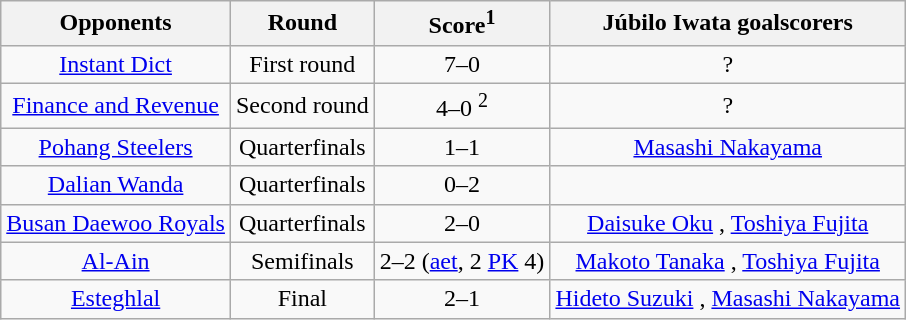<table class="wikitable" style="text-align: center">
<tr>
<th>Opponents</th>
<th>Round</th>
<th>Score<sup>1</sup></th>
<th>Júbilo Iwata goalscorers</th>
</tr>
<tr>
<td> <a href='#'>Instant Dict</a></td>
<td>First round</td>
<td>7–0</td>
<td>?</td>
</tr>
<tr>
<td> <a href='#'>Finance and Revenue</a></td>
<td>Second round</td>
<td>4–0 <sup>2</sup></td>
<td>?</td>
</tr>
<tr>
<td> <a href='#'>Pohang Steelers</a></td>
<td>Quarterfinals</td>
<td>1–1</td>
<td><a href='#'>Masashi Nakayama</a> </td>
</tr>
<tr>
<td> <a href='#'>Dalian Wanda</a></td>
<td>Quarterfinals</td>
<td>0–2</td>
<td></td>
</tr>
<tr>
<td> <a href='#'>Busan Daewoo Royals</a></td>
<td>Quarterfinals</td>
<td>2–0</td>
<td><a href='#'>Daisuke Oku</a> , <a href='#'>Toshiya Fujita</a> </td>
</tr>
<tr>
<td> <a href='#'>Al-Ain</a></td>
<td>Semifinals</td>
<td>2–2 (<a href='#'>aet</a>, 2 <a href='#'>PK</a> 4)</td>
<td><a href='#'>Makoto Tanaka</a> , <a href='#'>Toshiya Fujita</a> </td>
</tr>
<tr>
<td> <a href='#'>Esteghlal</a></td>
<td>Final</td>
<td>2–1</td>
<td><a href='#'>Hideto Suzuki</a> , <a href='#'>Masashi Nakayama</a> </td>
</tr>
</table>
